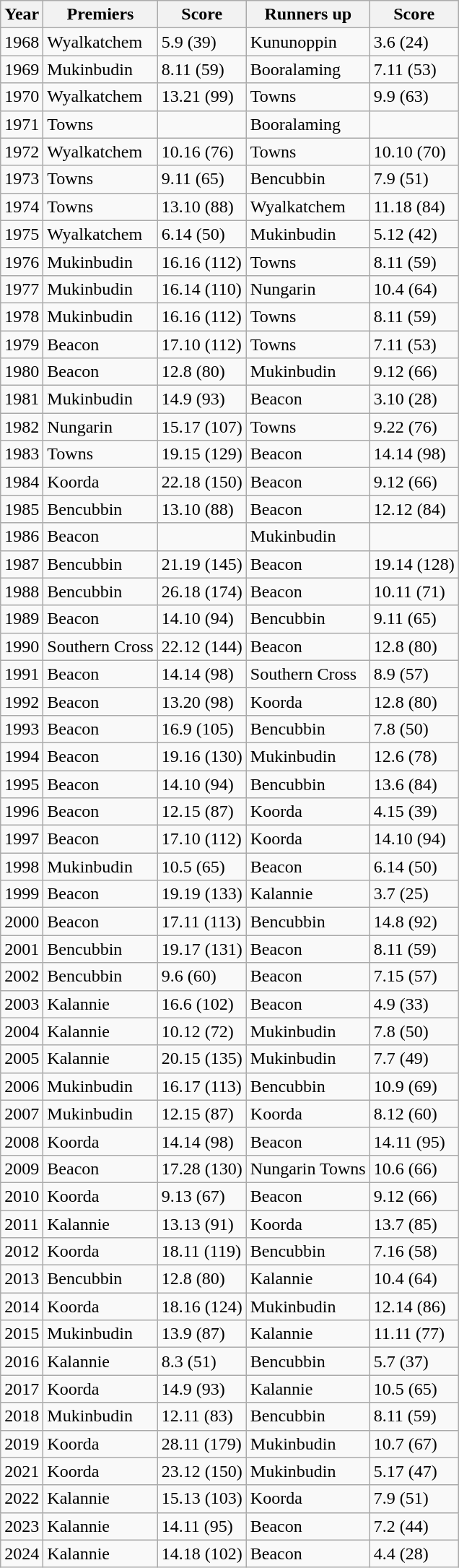<table class="wikitable">
<tr>
<th>Year</th>
<th>Premiers</th>
<th>Score</th>
<th>Runners up</th>
<th>Score</th>
</tr>
<tr>
<td>1968</td>
<td>Wyalkatchem</td>
<td>5.9 (39)</td>
<td>Kununoppin</td>
<td>3.6 (24)</td>
</tr>
<tr>
<td>1969</td>
<td>Mukinbudin</td>
<td>8.11 (59)</td>
<td>Booralaming</td>
<td>7.11 (53)</td>
</tr>
<tr>
<td>1970</td>
<td>Wyalkatchem</td>
<td>13.21 (99)</td>
<td>Towns</td>
<td>9.9 (63)</td>
</tr>
<tr>
<td>1971</td>
<td>Towns</td>
<td></td>
<td>Booralaming</td>
<td></td>
</tr>
<tr>
<td>1972</td>
<td>Wyalkatchem</td>
<td>10.16 (76)</td>
<td>Towns</td>
<td>10.10 (70)</td>
</tr>
<tr>
<td>1973</td>
<td>Towns</td>
<td>9.11 (65)</td>
<td>Bencubbin</td>
<td>7.9 (51)</td>
</tr>
<tr>
<td>1974</td>
<td>Towns</td>
<td>13.10 (88)</td>
<td>Wyalkatchem</td>
<td>11.18 (84)</td>
</tr>
<tr>
<td>1975</td>
<td>Wyalkatchem</td>
<td>6.14 (50)</td>
<td>Mukinbudin</td>
<td>5.12 (42)</td>
</tr>
<tr>
<td>1976</td>
<td>Mukinbudin</td>
<td>16.16 (112)</td>
<td>Towns</td>
<td>8.11 (59)</td>
</tr>
<tr>
<td>1977</td>
<td>Mukinbudin</td>
<td>16.14 (110)</td>
<td>Nungarin</td>
<td>10.4 (64)</td>
</tr>
<tr>
<td>1978</td>
<td>Mukinbudin</td>
<td>16.16 (112)</td>
<td>Towns</td>
<td>8.11 (59)</td>
</tr>
<tr>
<td>1979</td>
<td>Beacon</td>
<td>17.10 (112)</td>
<td>Towns</td>
<td>7.11 (53)</td>
</tr>
<tr>
<td>1980</td>
<td>Beacon</td>
<td>12.8 (80)</td>
<td>Mukinbudin</td>
<td>9.12 (66)</td>
</tr>
<tr>
<td>1981</td>
<td>Mukinbudin</td>
<td>14.9 (93)</td>
<td>Beacon</td>
<td>3.10 (28)</td>
</tr>
<tr>
<td>1982</td>
<td>Nungarin</td>
<td>15.17 (107)</td>
<td>Towns</td>
<td>9.22 (76)</td>
</tr>
<tr>
<td>1983</td>
<td>Towns</td>
<td>19.15 (129)</td>
<td>Beacon</td>
<td>14.14 (98)</td>
</tr>
<tr>
<td>1984</td>
<td>Koorda</td>
<td>22.18 (150)</td>
<td>Beacon</td>
<td>9.12 (66)</td>
</tr>
<tr>
<td>1985</td>
<td>Bencubbin</td>
<td>13.10 (88)</td>
<td>Beacon</td>
<td>12.12 (84)</td>
</tr>
<tr>
<td>1986</td>
<td>Beacon</td>
<td></td>
<td>Mukinbudin</td>
<td></td>
</tr>
<tr>
<td>1987</td>
<td>Bencubbin</td>
<td>21.19 (145)</td>
<td>Beacon</td>
<td>19.14 (128)</td>
</tr>
<tr>
<td>1988</td>
<td>Bencubbin</td>
<td>26.18 (174)</td>
<td>Beacon</td>
<td>10.11 (71)</td>
</tr>
<tr>
<td>1989</td>
<td>Beacon</td>
<td>14.10 (94)</td>
<td>Bencubbin</td>
<td>9.11 (65)</td>
</tr>
<tr>
<td>1990</td>
<td>Southern Cross</td>
<td>22.12 (144)</td>
<td>Beacon</td>
<td>12.8 (80)</td>
</tr>
<tr>
<td>1991</td>
<td>Beacon</td>
<td>14.14 (98)</td>
<td>Southern Cross</td>
<td>8.9 (57)</td>
</tr>
<tr>
<td>1992</td>
<td>Beacon</td>
<td>13.20 (98)</td>
<td>Koorda</td>
<td>12.8 (80)</td>
</tr>
<tr>
<td>1993</td>
<td>Beacon</td>
<td>16.9 (105)</td>
<td>Bencubbin</td>
<td>7.8 (50)</td>
</tr>
<tr>
<td>1994</td>
<td>Beacon</td>
<td>19.16 (130)</td>
<td>Mukinbudin</td>
<td>12.6 (78)</td>
</tr>
<tr>
<td>1995</td>
<td>Beacon</td>
<td>14.10 (94)</td>
<td>Bencubbin</td>
<td>13.6 (84)</td>
</tr>
<tr>
<td>1996</td>
<td>Beacon</td>
<td>12.15 (87)</td>
<td>Koorda</td>
<td>4.15 (39)</td>
</tr>
<tr>
<td>1997</td>
<td>Beacon</td>
<td>17.10 (112)</td>
<td>Koorda</td>
<td>14.10 (94)</td>
</tr>
<tr>
<td>1998</td>
<td>Mukinbudin</td>
<td>10.5 (65)</td>
<td>Beacon</td>
<td>6.14 (50)</td>
</tr>
<tr>
<td>1999</td>
<td>Beacon</td>
<td>19.19 (133)</td>
<td>Kalannie</td>
<td>3.7 (25)</td>
</tr>
<tr>
<td>2000</td>
<td>Beacon</td>
<td>17.11 (113)</td>
<td>Bencubbin</td>
<td>14.8 (92)</td>
</tr>
<tr>
<td>2001</td>
<td>Bencubbin</td>
<td>19.17 (131)</td>
<td>Beacon</td>
<td>8.11 (59)</td>
</tr>
<tr>
<td>2002</td>
<td>Bencubbin</td>
<td>9.6 (60)</td>
<td>Beacon</td>
<td>7.15 (57)</td>
</tr>
<tr>
<td>2003</td>
<td>Kalannie</td>
<td>16.6 (102)</td>
<td>Beacon</td>
<td>4.9 (33)</td>
</tr>
<tr>
<td>2004</td>
<td>Kalannie</td>
<td>10.12 (72)</td>
<td>Mukinbudin</td>
<td>7.8 (50)</td>
</tr>
<tr>
<td>2005</td>
<td>Kalannie</td>
<td>20.15 (135)</td>
<td>Mukinbudin</td>
<td>7.7 (49)</td>
</tr>
<tr>
<td>2006</td>
<td>Mukinbudin</td>
<td>16.17 (113)</td>
<td>Bencubbin</td>
<td>10.9 (69)</td>
</tr>
<tr>
<td>2007</td>
<td>Mukinbudin</td>
<td>12.15 (87)</td>
<td>Koorda</td>
<td>8.12 (60)</td>
</tr>
<tr>
<td>2008</td>
<td>Koorda</td>
<td>14.14 (98)</td>
<td>Beacon</td>
<td>14.11 (95)</td>
</tr>
<tr>
<td>2009</td>
<td>Beacon</td>
<td>17.28 (130)</td>
<td>Nungarin Towns</td>
<td>10.6 (66)</td>
</tr>
<tr>
<td>2010</td>
<td>Koorda</td>
<td>9.13 (67)</td>
<td>Beacon</td>
<td>9.12 (66)</td>
</tr>
<tr>
<td>2011</td>
<td>Kalannie</td>
<td>13.13 (91)</td>
<td>Koorda</td>
<td>13.7 (85)</td>
</tr>
<tr>
<td>2012</td>
<td>Koorda</td>
<td>18.11 (119)</td>
<td>Bencubbin</td>
<td>7.16 (58)</td>
</tr>
<tr>
<td>2013</td>
<td>Bencubbin</td>
<td>12.8 (80)</td>
<td>Kalannie</td>
<td>10.4 (64)</td>
</tr>
<tr>
<td>2014</td>
<td>Koorda</td>
<td>18.16 (124)</td>
<td>Mukinbudin</td>
<td>12.14 (86)</td>
</tr>
<tr>
<td>2015</td>
<td>Mukinbudin</td>
<td>13.9 (87)</td>
<td>Kalannie</td>
<td>11.11 (77)</td>
</tr>
<tr>
<td>2016</td>
<td>Kalannie</td>
<td>8.3 (51)</td>
<td>Bencubbin</td>
<td>5.7 (37)</td>
</tr>
<tr>
<td>2017</td>
<td>Koorda</td>
<td>14.9 (93)</td>
<td>Kalannie</td>
<td>10.5 (65)</td>
</tr>
<tr>
<td>2018</td>
<td>Mukinbudin</td>
<td>12.11 (83)</td>
<td>Bencubbin</td>
<td>8.11 (59)</td>
</tr>
<tr>
<td>2019</td>
<td>Koorda</td>
<td>28.11 (179)</td>
<td>Mukinbudin</td>
<td>10.7 (67)</td>
</tr>
<tr>
<td>2021</td>
<td>Koorda</td>
<td>23.12 (150)</td>
<td>Mukinbudin</td>
<td>5.17 (47)</td>
</tr>
<tr>
<td>2022</td>
<td>Kalannie</td>
<td>15.13 (103)</td>
<td>Koorda</td>
<td>7.9 (51)</td>
</tr>
<tr>
<td>2023</td>
<td>Kalannie</td>
<td>14.11 (95)</td>
<td>Beacon</td>
<td>7.2 (44)</td>
</tr>
<tr>
<td>2024</td>
<td>Kalannie</td>
<td>14.18 (102)</td>
<td>Beacon</td>
<td>4.4 (28)</td>
</tr>
</table>
